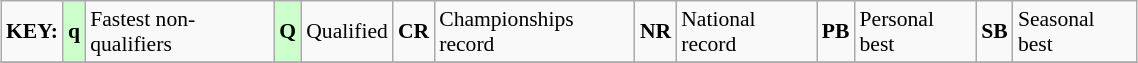<table class="wikitable" style="margin:0.5em auto; font-size:90%;position:relative;" width=60%>
<tr>
<td><strong>KEY:</strong></td>
<td bgcolor=ccffcc align=center><strong>q</strong></td>
<td>Fastest non-qualifiers</td>
<td bgcolor=ccffcc align=center><strong>Q</strong></td>
<td>Qualified</td>
<td align=center><strong>CR</strong></td>
<td>Championships record</td>
<td align=center><strong>NR</strong></td>
<td>National record</td>
<td align=center><strong>PB</strong></td>
<td>Personal best</td>
<td align=center><strong>SB</strong></td>
<td>Seasonal best</td>
</tr>
<tr>
</tr>
</table>
